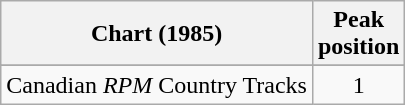<table class="wikitable sortable">
<tr>
<th align="left">Chart (1985)</th>
<th align="center">Peak<br>position</th>
</tr>
<tr>
</tr>
<tr>
<td align="left">Canadian <em>RPM</em> Country Tracks</td>
<td align="center">1</td>
</tr>
</table>
